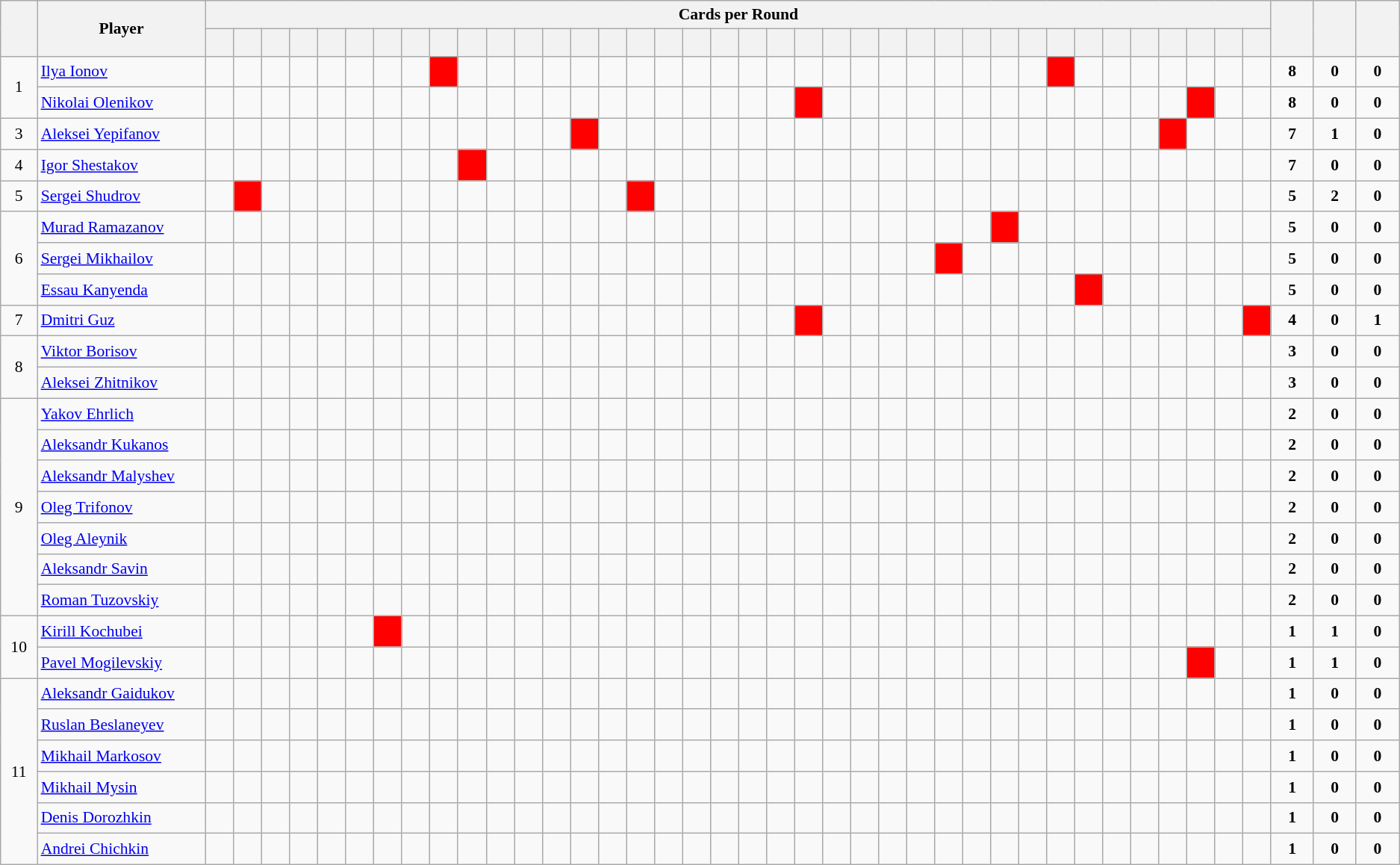<table class="wikitable" style="text-align:center; line-height: 90%; font-size:90%;">
<tr>
<th rowspan=2 width=30></th>
<th rowspan=2 width=170>Player</th>
<th colspan=38 height=18>Cards per Round</th>
<th rowspan=2 width=40></th>
<th rowspan=2 width=40></th>
<th rowspan=2 width=40></th>
</tr>
<tr>
<th width=25 height=18></th>
<th width=25></th>
<th width=25></th>
<th width=25></th>
<th width=25></th>
<th width=25></th>
<th width=25></th>
<th width=25></th>
<th width=25></th>
<th width=25></th>
<th width=25></th>
<th width=25></th>
<th width=25></th>
<th width=25></th>
<th width=25></th>
<th width=25></th>
<th width=25></th>
<th width=25></th>
<th width=25></th>
<th width=25></th>
<th width=25></th>
<th width=25></th>
<th width=25></th>
<th width=25></th>
<th width=25></th>
<th width=25></th>
<th width=25></th>
<th width=25></th>
<th width=25></th>
<th width=25></th>
<th width=25></th>
<th width=25></th>
<th width=25></th>
<th width=25></th>
<th width=25></th>
<th width=25></th>
<th width=25></th>
<th width=25></th>
</tr>
<tr>
<td rowspan=2>1</td>
<td align=left height=21> <a href='#'>Ilya Ionov</a></td>
<td></td>
<td></td>
<td></td>
<td></td>
<td></td>
<td></td>
<td></td>
<td></td>
<td bgcolor=#FF0000></td>
<td></td>
<td></td>
<td></td>
<td></td>
<td></td>
<td></td>
<td></td>
<td></td>
<td></td>
<td></td>
<td></td>
<td></td>
<td></td>
<td></td>
<td></td>
<td></td>
<td></td>
<td></td>
<td></td>
<td></td>
<td></td>
<td bgcolor=#FF0000></td>
<td></td>
<td></td>
<td></td>
<td></td>
<td></td>
<td></td>
<td></td>
<td><strong>8</strong></td>
<td><strong>0</strong></td>
<td><strong>0</strong></td>
</tr>
<tr>
<td align=left height=21> <a href='#'>Nikolai Olenikov</a></td>
<td></td>
<td></td>
<td></td>
<td></td>
<td></td>
<td></td>
<td></td>
<td></td>
<td></td>
<td></td>
<td></td>
<td></td>
<td></td>
<td></td>
<td></td>
<td></td>
<td></td>
<td></td>
<td></td>
<td></td>
<td></td>
<td bgcolor=#FF0000></td>
<td></td>
<td></td>
<td></td>
<td></td>
<td></td>
<td></td>
<td></td>
<td></td>
<td></td>
<td></td>
<td></td>
<td></td>
<td></td>
<td bgcolor=#FF0000></td>
<td></td>
<td></td>
<td><strong>8</strong></td>
<td><strong>0</strong></td>
<td><strong>0</strong></td>
</tr>
<tr>
<td>3</td>
<td align=left height=21> <a href='#'>Aleksei Yepifanov</a></td>
<td></td>
<td></td>
<td></td>
<td></td>
<td></td>
<td></td>
<td></td>
<td></td>
<td></td>
<td></td>
<td></td>
<td></td>
<td></td>
<td bgcolor=#FF0000></td>
<td></td>
<td></td>
<td></td>
<td></td>
<td></td>
<td></td>
<td></td>
<td></td>
<td></td>
<td></td>
<td></td>
<td></td>
<td></td>
<td></td>
<td></td>
<td></td>
<td></td>
<td></td>
<td></td>
<td></td>
<td bgcolor=#FF0000></td>
<td></td>
<td></td>
<td></td>
<td><strong>7</strong></td>
<td><strong>1</strong></td>
<td><strong>0</strong></td>
</tr>
<tr>
<td>4</td>
<td align=left height=21> <a href='#'>Igor Shestakov</a></td>
<td></td>
<td></td>
<td></td>
<td></td>
<td></td>
<td></td>
<td></td>
<td></td>
<td></td>
<td bgcolor=#FF0000></td>
<td></td>
<td></td>
<td></td>
<td></td>
<td></td>
<td></td>
<td></td>
<td></td>
<td></td>
<td></td>
<td></td>
<td></td>
<td></td>
<td></td>
<td></td>
<td></td>
<td></td>
<td></td>
<td></td>
<td></td>
<td></td>
<td></td>
<td></td>
<td></td>
<td></td>
<td></td>
<td></td>
<td></td>
<td><strong>7</strong></td>
<td><strong>0</strong></td>
<td><strong>0</strong></td>
</tr>
<tr>
<td>5</td>
<td align=left height=21> <a href='#'>Sergei Shudrov</a></td>
<td></td>
<td bgcolor=#FF0000></td>
<td></td>
<td></td>
<td></td>
<td></td>
<td></td>
<td></td>
<td></td>
<td></td>
<td></td>
<td></td>
<td></td>
<td></td>
<td></td>
<td bgcolor=#FF0000></td>
<td></td>
<td></td>
<td></td>
<td></td>
<td></td>
<td></td>
<td></td>
<td></td>
<td></td>
<td></td>
<td></td>
<td></td>
<td></td>
<td></td>
<td></td>
<td></td>
<td></td>
<td></td>
<td></td>
<td></td>
<td></td>
<td></td>
<td><strong>5</strong></td>
<td><strong>2</strong></td>
<td><strong>0</strong></td>
</tr>
<tr>
<td rowspan=3>6</td>
<td align=left height=21> <a href='#'>Murad Ramazanov</a></td>
<td></td>
<td></td>
<td></td>
<td></td>
<td></td>
<td></td>
<td></td>
<td></td>
<td></td>
<td></td>
<td></td>
<td></td>
<td></td>
<td></td>
<td></td>
<td></td>
<td></td>
<td></td>
<td></td>
<td></td>
<td></td>
<td></td>
<td></td>
<td></td>
<td></td>
<td></td>
<td></td>
<td></td>
<td bgcolor=#FF0000></td>
<td></td>
<td></td>
<td></td>
<td></td>
<td></td>
<td></td>
<td></td>
<td></td>
<td></td>
<td><strong>5</strong></td>
<td><strong>0</strong></td>
<td><strong>0</strong></td>
</tr>
<tr>
<td align=left height=21> <a href='#'>Sergei Mikhailov</a></td>
<td></td>
<td></td>
<td></td>
<td></td>
<td></td>
<td></td>
<td></td>
<td></td>
<td></td>
<td></td>
<td></td>
<td></td>
<td></td>
<td></td>
<td></td>
<td></td>
<td></td>
<td></td>
<td></td>
<td></td>
<td></td>
<td></td>
<td></td>
<td></td>
<td></td>
<td></td>
<td bgcolor=#FF0000></td>
<td></td>
<td></td>
<td></td>
<td></td>
<td></td>
<td></td>
<td></td>
<td></td>
<td></td>
<td></td>
<td></td>
<td><strong>5</strong></td>
<td><strong>0</strong></td>
<td><strong>0</strong></td>
</tr>
<tr>
<td align=left height=21> <a href='#'>Essau Kanyenda</a></td>
<td></td>
<td></td>
<td></td>
<td></td>
<td></td>
<td></td>
<td></td>
<td></td>
<td></td>
<td></td>
<td></td>
<td></td>
<td></td>
<td></td>
<td></td>
<td></td>
<td></td>
<td></td>
<td></td>
<td></td>
<td></td>
<td></td>
<td></td>
<td></td>
<td></td>
<td></td>
<td></td>
<td></td>
<td></td>
<td></td>
<td></td>
<td bgcolor=#FF0000></td>
<td></td>
<td></td>
<td></td>
<td></td>
<td></td>
<td></td>
<td><strong>5</strong></td>
<td><strong>0</strong></td>
<td><strong>0</strong></td>
</tr>
<tr>
<td>7</td>
<td align=left height=21> <a href='#'>Dmitri Guz</a></td>
<td></td>
<td></td>
<td></td>
<td></td>
<td></td>
<td></td>
<td></td>
<td></td>
<td></td>
<td></td>
<td></td>
<td></td>
<td></td>
<td></td>
<td></td>
<td></td>
<td></td>
<td></td>
<td></td>
<td></td>
<td></td>
<td bgcolor=#FF0000></td>
<td></td>
<td></td>
<td></td>
<td></td>
<td></td>
<td></td>
<td></td>
<td></td>
<td></td>
<td></td>
<td></td>
<td></td>
<td></td>
<td></td>
<td></td>
<td bgcolor=#FF0000></td>
<td><strong>4</strong></td>
<td><strong>0</strong></td>
<td><strong>1</strong></td>
</tr>
<tr>
<td rowspan=2>8</td>
<td align=left height=21> <a href='#'>Viktor Borisov</a></td>
<td></td>
<td></td>
<td></td>
<td></td>
<td></td>
<td></td>
<td></td>
<td></td>
<td></td>
<td></td>
<td></td>
<td></td>
<td></td>
<td></td>
<td></td>
<td></td>
<td></td>
<td></td>
<td></td>
<td></td>
<td></td>
<td></td>
<td></td>
<td></td>
<td></td>
<td></td>
<td></td>
<td></td>
<td></td>
<td></td>
<td></td>
<td></td>
<td></td>
<td></td>
<td></td>
<td></td>
<td></td>
<td></td>
<td><strong>3</strong></td>
<td><strong>0</strong></td>
<td><strong>0</strong></td>
</tr>
<tr>
<td align=left height=21> <a href='#'>Aleksei Zhitnikov</a></td>
<td></td>
<td></td>
<td></td>
<td></td>
<td></td>
<td></td>
<td></td>
<td></td>
<td></td>
<td></td>
<td></td>
<td></td>
<td></td>
<td></td>
<td></td>
<td></td>
<td></td>
<td></td>
<td></td>
<td></td>
<td></td>
<td></td>
<td></td>
<td></td>
<td></td>
<td></td>
<td></td>
<td></td>
<td></td>
<td></td>
<td></td>
<td></td>
<td></td>
<td></td>
<td></td>
<td></td>
<td></td>
<td></td>
<td><strong>3</strong></td>
<td><strong>0</strong></td>
<td><strong>0</strong></td>
</tr>
<tr>
<td rowspan=7>9</td>
<td align=left height=21> <a href='#'>Yakov Ehrlich</a></td>
<td></td>
<td></td>
<td></td>
<td></td>
<td></td>
<td></td>
<td></td>
<td></td>
<td></td>
<td></td>
<td></td>
<td></td>
<td></td>
<td></td>
<td></td>
<td></td>
<td></td>
<td></td>
<td></td>
<td></td>
<td></td>
<td></td>
<td></td>
<td></td>
<td></td>
<td></td>
<td></td>
<td></td>
<td></td>
<td></td>
<td></td>
<td></td>
<td></td>
<td></td>
<td></td>
<td></td>
<td></td>
<td></td>
<td><strong>2</strong></td>
<td><strong>0</strong></td>
<td><strong>0</strong></td>
</tr>
<tr>
<td align=left height=21> <a href='#'>Aleksandr Kukanos</a></td>
<td></td>
<td></td>
<td></td>
<td></td>
<td></td>
<td></td>
<td></td>
<td></td>
<td></td>
<td></td>
<td></td>
<td></td>
<td></td>
<td></td>
<td></td>
<td></td>
<td></td>
<td></td>
<td></td>
<td></td>
<td></td>
<td></td>
<td></td>
<td></td>
<td></td>
<td></td>
<td></td>
<td></td>
<td></td>
<td></td>
<td></td>
<td></td>
<td></td>
<td></td>
<td></td>
<td></td>
<td></td>
<td></td>
<td><strong>2</strong></td>
<td><strong>0</strong></td>
<td><strong>0</strong></td>
</tr>
<tr>
<td align=left height=21> <a href='#'>Aleksandr Malyshev</a></td>
<td></td>
<td></td>
<td></td>
<td></td>
<td></td>
<td></td>
<td></td>
<td></td>
<td></td>
<td></td>
<td></td>
<td></td>
<td></td>
<td></td>
<td></td>
<td></td>
<td></td>
<td></td>
<td></td>
<td></td>
<td></td>
<td></td>
<td></td>
<td></td>
<td></td>
<td></td>
<td></td>
<td></td>
<td></td>
<td></td>
<td></td>
<td></td>
<td></td>
<td></td>
<td></td>
<td></td>
<td></td>
<td></td>
<td><strong>2</strong></td>
<td><strong>0</strong></td>
<td><strong>0</strong></td>
</tr>
<tr>
<td align=left height=21> <a href='#'>Oleg Trifonov</a></td>
<td></td>
<td></td>
<td></td>
<td></td>
<td></td>
<td></td>
<td></td>
<td></td>
<td></td>
<td></td>
<td></td>
<td></td>
<td></td>
<td></td>
<td></td>
<td></td>
<td></td>
<td></td>
<td></td>
<td></td>
<td></td>
<td></td>
<td></td>
<td></td>
<td></td>
<td></td>
<td></td>
<td></td>
<td></td>
<td></td>
<td></td>
<td></td>
<td></td>
<td></td>
<td></td>
<td></td>
<td></td>
<td></td>
<td><strong>2</strong></td>
<td><strong>0</strong></td>
<td><strong>0</strong></td>
</tr>
<tr>
<td align=left height=21> <a href='#'>Oleg Aleynik</a></td>
<td></td>
<td></td>
<td></td>
<td></td>
<td></td>
<td></td>
<td></td>
<td></td>
<td></td>
<td></td>
<td></td>
<td></td>
<td></td>
<td></td>
<td></td>
<td></td>
<td></td>
<td></td>
<td></td>
<td></td>
<td></td>
<td></td>
<td></td>
<td></td>
<td></td>
<td></td>
<td></td>
<td></td>
<td></td>
<td></td>
<td></td>
<td></td>
<td></td>
<td></td>
<td></td>
<td></td>
<td></td>
<td></td>
<td><strong>2</strong></td>
<td><strong>0</strong></td>
<td><strong>0</strong></td>
</tr>
<tr>
<td align=left height=21> <a href='#'>Aleksandr Savin</a></td>
<td></td>
<td></td>
<td></td>
<td></td>
<td></td>
<td></td>
<td></td>
<td></td>
<td></td>
<td></td>
<td></td>
<td></td>
<td></td>
<td></td>
<td></td>
<td></td>
<td></td>
<td></td>
<td></td>
<td></td>
<td></td>
<td></td>
<td></td>
<td></td>
<td></td>
<td></td>
<td></td>
<td></td>
<td></td>
<td></td>
<td></td>
<td></td>
<td></td>
<td></td>
<td></td>
<td></td>
<td></td>
<td></td>
<td><strong>2</strong></td>
<td><strong>0</strong></td>
<td><strong>0</strong></td>
</tr>
<tr>
<td align=left height=21> <a href='#'>Roman Tuzovskiy</a></td>
<td></td>
<td></td>
<td></td>
<td></td>
<td></td>
<td></td>
<td></td>
<td></td>
<td></td>
<td></td>
<td></td>
<td></td>
<td></td>
<td></td>
<td></td>
<td></td>
<td></td>
<td></td>
<td></td>
<td></td>
<td></td>
<td></td>
<td></td>
<td></td>
<td></td>
<td></td>
<td></td>
<td></td>
<td></td>
<td></td>
<td></td>
<td></td>
<td></td>
<td></td>
<td></td>
<td></td>
<td></td>
<td></td>
<td><strong>2</strong></td>
<td><strong>0</strong></td>
<td><strong>0</strong></td>
</tr>
<tr>
<td rowspan=2>10</td>
<td align=left height=21> <a href='#'>Kirill Kochubei</a></td>
<td></td>
<td></td>
<td></td>
<td></td>
<td></td>
<td></td>
<td bgcolor=#FF0000></td>
<td></td>
<td></td>
<td></td>
<td></td>
<td></td>
<td></td>
<td></td>
<td></td>
<td></td>
<td></td>
<td></td>
<td></td>
<td></td>
<td></td>
<td></td>
<td></td>
<td></td>
<td></td>
<td></td>
<td></td>
<td></td>
<td></td>
<td></td>
<td></td>
<td></td>
<td></td>
<td></td>
<td></td>
<td></td>
<td></td>
<td></td>
<td><strong>1</strong></td>
<td><strong>1</strong></td>
<td><strong>0</strong></td>
</tr>
<tr>
<td align=left height=21> <a href='#'>Pavel Mogilevskiy</a></td>
<td></td>
<td></td>
<td></td>
<td></td>
<td></td>
<td></td>
<td></td>
<td></td>
<td></td>
<td></td>
<td></td>
<td></td>
<td></td>
<td></td>
<td></td>
<td></td>
<td></td>
<td></td>
<td></td>
<td></td>
<td></td>
<td></td>
<td></td>
<td></td>
<td></td>
<td></td>
<td></td>
<td></td>
<td></td>
<td></td>
<td></td>
<td></td>
<td></td>
<td></td>
<td></td>
<td bgcolor=#FF0000></td>
<td></td>
<td></td>
<td><strong>1</strong></td>
<td><strong>1</strong></td>
<td><strong>0</strong></td>
</tr>
<tr>
<td rowspan=6>11</td>
<td align=left height=21> <a href='#'>Aleksandr Gaidukov</a></td>
<td></td>
<td></td>
<td></td>
<td></td>
<td></td>
<td></td>
<td></td>
<td></td>
<td></td>
<td></td>
<td></td>
<td></td>
<td></td>
<td></td>
<td></td>
<td></td>
<td></td>
<td></td>
<td></td>
<td></td>
<td></td>
<td></td>
<td></td>
<td></td>
<td></td>
<td></td>
<td></td>
<td></td>
<td></td>
<td></td>
<td></td>
<td></td>
<td></td>
<td></td>
<td></td>
<td></td>
<td></td>
<td></td>
<td><strong>1</strong></td>
<td><strong>0</strong></td>
<td><strong>0</strong></td>
</tr>
<tr>
<td align=left height=21> <a href='#'>Ruslan Beslaneyev</a></td>
<td></td>
<td></td>
<td></td>
<td></td>
<td></td>
<td></td>
<td></td>
<td></td>
<td></td>
<td></td>
<td></td>
<td></td>
<td></td>
<td></td>
<td></td>
<td></td>
<td></td>
<td></td>
<td></td>
<td></td>
<td></td>
<td></td>
<td></td>
<td></td>
<td></td>
<td></td>
<td></td>
<td></td>
<td></td>
<td></td>
<td></td>
<td></td>
<td></td>
<td></td>
<td></td>
<td></td>
<td></td>
<td></td>
<td><strong>1</strong></td>
<td><strong>0</strong></td>
<td><strong>0</strong></td>
</tr>
<tr>
<td align=left height=21> <a href='#'>Mikhail Markosov</a></td>
<td></td>
<td></td>
<td></td>
<td></td>
<td></td>
<td></td>
<td></td>
<td></td>
<td></td>
<td></td>
<td></td>
<td></td>
<td></td>
<td></td>
<td></td>
<td></td>
<td></td>
<td></td>
<td></td>
<td></td>
<td></td>
<td></td>
<td></td>
<td></td>
<td></td>
<td></td>
<td></td>
<td></td>
<td></td>
<td></td>
<td></td>
<td></td>
<td></td>
<td></td>
<td></td>
<td></td>
<td></td>
<td></td>
<td><strong>1</strong></td>
<td><strong>0</strong></td>
<td><strong>0</strong></td>
</tr>
<tr>
<td align=left height=21> <a href='#'>Mikhail Mysin</a></td>
<td></td>
<td></td>
<td></td>
<td></td>
<td></td>
<td></td>
<td></td>
<td></td>
<td></td>
<td></td>
<td></td>
<td></td>
<td></td>
<td></td>
<td></td>
<td></td>
<td></td>
<td></td>
<td></td>
<td></td>
<td></td>
<td></td>
<td></td>
<td></td>
<td></td>
<td></td>
<td></td>
<td></td>
<td></td>
<td></td>
<td></td>
<td></td>
<td></td>
<td></td>
<td></td>
<td></td>
<td></td>
<td></td>
<td><strong>1</strong></td>
<td><strong>0</strong></td>
<td><strong>0</strong></td>
</tr>
<tr>
<td align=left height=21> <a href='#'>Denis Dorozhkin</a></td>
<td></td>
<td></td>
<td></td>
<td></td>
<td></td>
<td></td>
<td></td>
<td></td>
<td></td>
<td></td>
<td></td>
<td></td>
<td></td>
<td></td>
<td></td>
<td></td>
<td></td>
<td></td>
<td></td>
<td></td>
<td></td>
<td></td>
<td></td>
<td></td>
<td></td>
<td></td>
<td></td>
<td></td>
<td></td>
<td></td>
<td></td>
<td></td>
<td></td>
<td></td>
<td></td>
<td></td>
<td></td>
<td></td>
<td><strong>1</strong></td>
<td><strong>0</strong></td>
<td><strong>0</strong></td>
</tr>
<tr>
<td align=left height=21> <a href='#'>Andrei Chichkin</a></td>
<td></td>
<td></td>
<td></td>
<td></td>
<td></td>
<td></td>
<td></td>
<td></td>
<td></td>
<td></td>
<td></td>
<td></td>
<td></td>
<td></td>
<td></td>
<td></td>
<td></td>
<td></td>
<td></td>
<td></td>
<td></td>
<td></td>
<td></td>
<td></td>
<td></td>
<td></td>
<td></td>
<td></td>
<td></td>
<td></td>
<td></td>
<td></td>
<td></td>
<td></td>
<td></td>
<td></td>
<td></td>
<td></td>
<td><strong>1</strong></td>
<td><strong>0</strong></td>
<td><strong>0</strong></td>
</tr>
</table>
